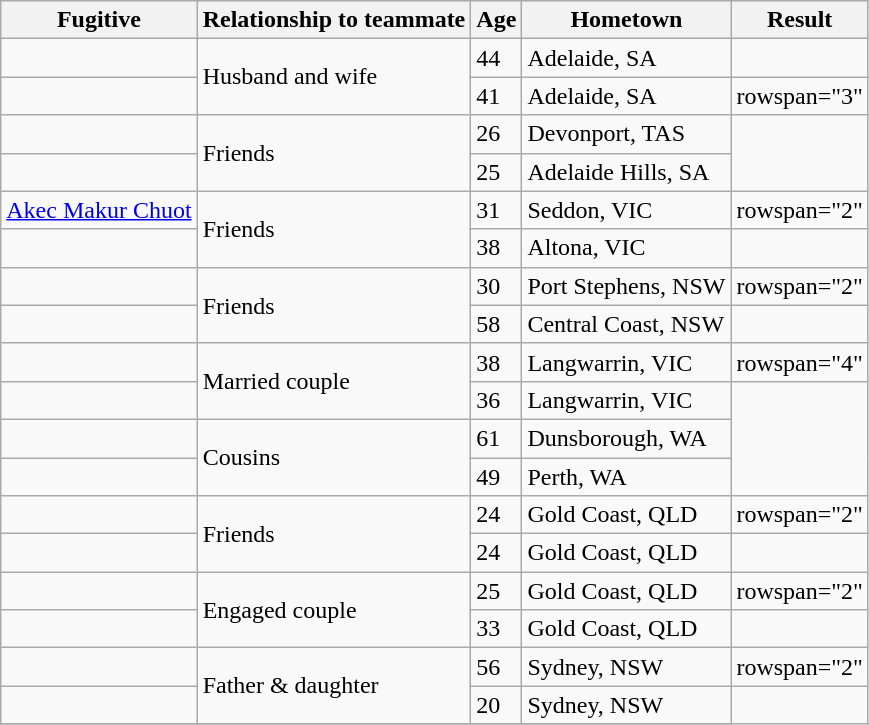<table class="wikitable sortable">
<tr>
<th>Fugitive</th>
<th>Relationship to teammate</th>
<th>Age</th>
<th>Hometown</th>
<th>Result</th>
</tr>
<tr>
<td></td>
<td rowspan="2">Husband and wife</td>
<td>44</td>
<td>Adelaide, SA</td>
<td></td>
</tr>
<tr>
<td></td>
<td>41</td>
<td>Adelaide, SA</td>
<td>rowspan="3" </td>
</tr>
<tr>
<td></td>
<td rowspan="2">Friends</td>
<td>26</td>
<td>Devonport, TAS</td>
</tr>
<tr>
<td></td>
<td>25</td>
<td>Adelaide Hills, SA</td>
</tr>
<tr>
<td><a href='#'>Akec Makur Chuot</a></td>
<td rowspan="2">Friends</td>
<td>31</td>
<td>Seddon, VIC</td>
<td>rowspan="2" </td>
</tr>
<tr>
<td></td>
<td>38</td>
<td>Altona, VIC</td>
</tr>
<tr>
<td></td>
<td rowspan="2">Friends</td>
<td>30</td>
<td>Port Stephens, NSW</td>
<td>rowspan="2" </td>
</tr>
<tr>
<td></td>
<td>58</td>
<td>Central Coast, NSW</td>
</tr>
<tr>
<td></td>
<td rowspan="2">Married couple</td>
<td>38</td>
<td>Langwarrin, VIC</td>
<td>rowspan="4" </td>
</tr>
<tr>
<td></td>
<td>36</td>
<td>Langwarrin, VIC</td>
</tr>
<tr>
<td></td>
<td rowspan="2">Cousins</td>
<td>61</td>
<td>Dunsborough, WA</td>
</tr>
<tr>
<td></td>
<td>49</td>
<td>Perth, WA</td>
</tr>
<tr>
<td></td>
<td rowspan="2">Friends</td>
<td>24</td>
<td>Gold Coast, QLD</td>
<td>rowspan="2" </td>
</tr>
<tr>
<td></td>
<td>24</td>
<td>Gold Coast, QLD</td>
</tr>
<tr>
<td></td>
<td rowspan="2">Engaged couple</td>
<td>25</td>
<td>Gold Coast, QLD</td>
<td>rowspan="2" </td>
</tr>
<tr>
<td></td>
<td>33</td>
<td>Gold Coast, QLD</td>
</tr>
<tr>
<td></td>
<td rowspan="2">Father & daughter</td>
<td>56</td>
<td>Sydney, NSW</td>
<td>rowspan="2" </td>
</tr>
<tr>
<td></td>
<td>20</td>
<td>Sydney, NSW</td>
</tr>
<tr>
</tr>
</table>
